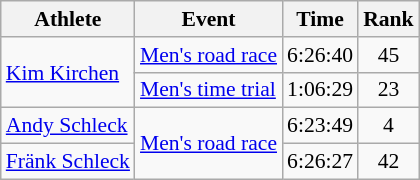<table class=wikitable style="font-size:90%">
<tr>
<th>Athlete</th>
<th>Event</th>
<th>Time</th>
<th>Rank</th>
</tr>
<tr align=center>
<td align=left rowspan=2><a href='#'>Kim Kirchen</a></td>
<td align=left><a href='#'>Men's road race</a></td>
<td>6:26:40</td>
<td>45</td>
</tr>
<tr align=center>
<td align=left><a href='#'>Men's time trial</a></td>
<td>1:06:29</td>
<td>23</td>
</tr>
<tr align=center>
<td align=left><a href='#'>Andy Schleck</a></td>
<td align=left rowspan=2><a href='#'>Men's road race</a></td>
<td>6:23:49</td>
<td>4</td>
</tr>
<tr align=center>
<td align=left><a href='#'>Fränk Schleck</a></td>
<td>6:26:27</td>
<td>42</td>
</tr>
</table>
